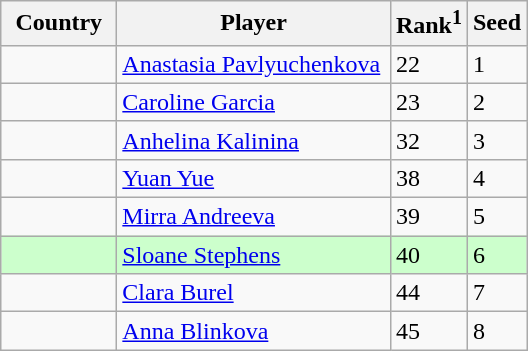<table class="sortable wikitable">
<tr>
<th width="70">Country</th>
<th width="175">Player</th>
<th>Rank<sup>1</sup></th>
<th>Seed</th>
</tr>
<tr>
<td></td>
<td><a href='#'>Anastasia Pavlyuchenkova</a></td>
<td>22</td>
<td>1</td>
</tr>
<tr>
<td></td>
<td><a href='#'>Caroline Garcia</a></td>
<td>23</td>
<td>2</td>
</tr>
<tr>
<td></td>
<td><a href='#'>Anhelina Kalinina</a></td>
<td>32</td>
<td>3</td>
</tr>
<tr>
<td></td>
<td><a href='#'>Yuan Yue</a></td>
<td>38</td>
<td>4</td>
</tr>
<tr>
<td></td>
<td><a href='#'>Mirra Andreeva</a></td>
<td>39</td>
<td>5</td>
</tr>
<tr style="background:#cfc;">
<td></td>
<td><a href='#'>Sloane Stephens</a></td>
<td>40</td>
<td>6</td>
</tr>
<tr>
<td></td>
<td><a href='#'>Clara Burel</a></td>
<td>44</td>
<td>7</td>
</tr>
<tr>
<td></td>
<td><a href='#'>Anna Blinkova</a></td>
<td>45</td>
<td>8</td>
</tr>
</table>
